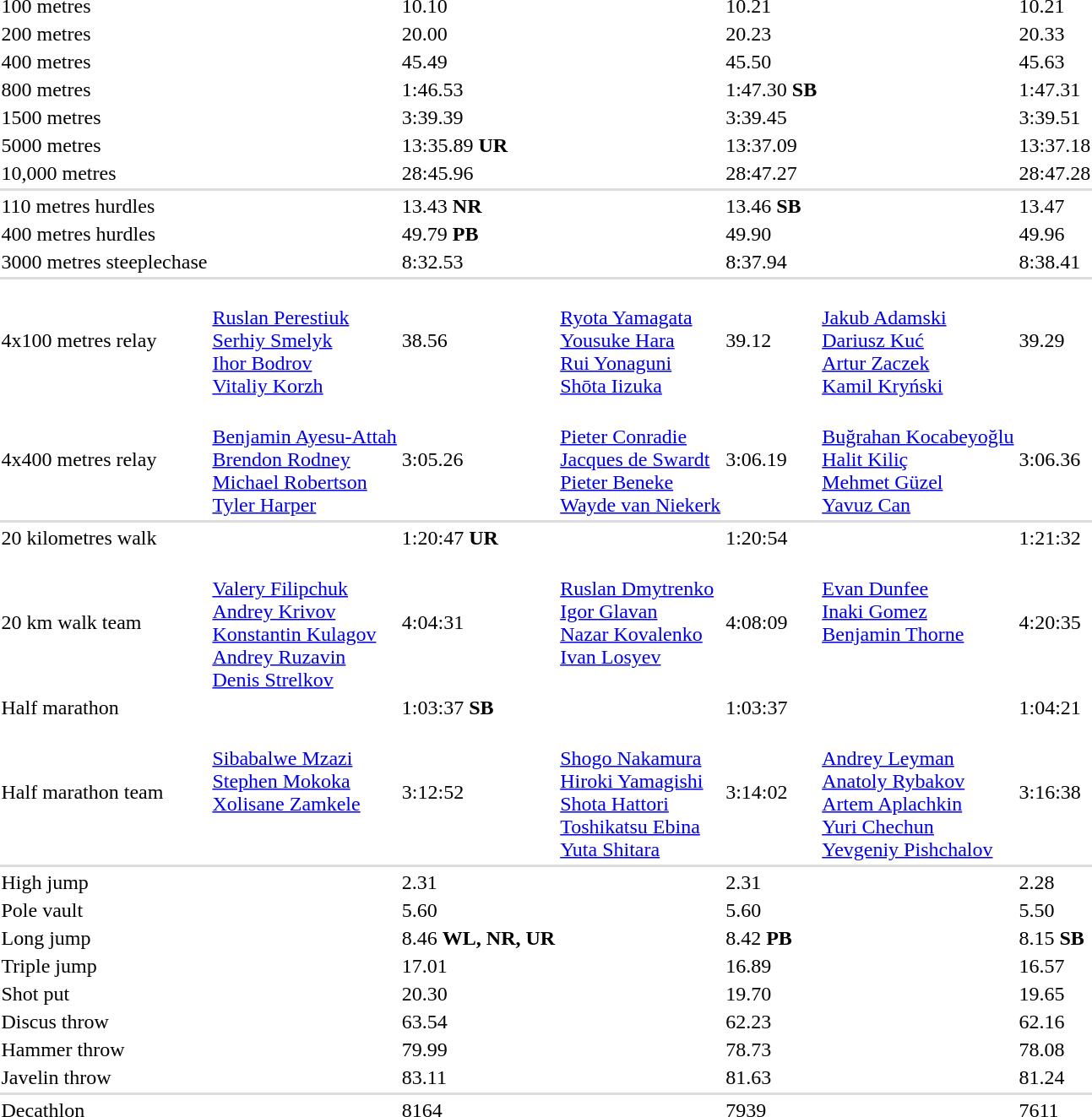<table>
<tr>
<td>100 metres<br></td>
<td></td>
<td>10.10</td>
<td></td>
<td>10.21</td>
<td></td>
<td>10.21</td>
</tr>
<tr>
<td>200 metres<br></td>
<td></td>
<td>20.00</td>
<td></td>
<td>20.23</td>
<td></td>
<td>20.33</td>
</tr>
<tr>
<td>400 metres<br></td>
<td></td>
<td>45.49</td>
<td></td>
<td>45.50</td>
<td></td>
<td>45.63</td>
</tr>
<tr>
<td>800 metres<br></td>
<td></td>
<td>1:46.53</td>
<td></td>
<td>1:47.30 <strong>SB</strong></td>
<td></td>
<td>1:47.31</td>
</tr>
<tr>
<td>1500 metres<br></td>
<td></td>
<td>3:39.39</td>
<td></td>
<td>3:39.45</td>
<td></td>
<td>3:39.51</td>
</tr>
<tr>
<td>5000 metres<br></td>
<td></td>
<td>13:35.89 <strong>UR</strong></td>
<td></td>
<td>13:37.09</td>
<td></td>
<td>13:37.18</td>
</tr>
<tr>
<td>10,000 metres<br></td>
<td></td>
<td>28:45.96</td>
<td></td>
<td>28:47.27</td>
<td></td>
<td>28:47.28</td>
</tr>
<tr bgcolor=#DDDDDD>
<td colspan=7></td>
</tr>
<tr>
<td>110 metres hurdles<br></td>
<td></td>
<td>13.43 <strong>NR</strong></td>
<td></td>
<td>13.46 <strong>SB</strong></td>
<td></td>
<td>13.47</td>
</tr>
<tr>
<td>400 metres hurdles<br></td>
<td></td>
<td>49.79 <strong>PB</strong></td>
<td></td>
<td>49.90</td>
<td></td>
<td>49.96</td>
</tr>
<tr>
<td>3000 metres steeplechase<br></td>
<td></td>
<td>8:32.53</td>
<td></td>
<td>8:37.94</td>
<td></td>
<td>8:38.41</td>
</tr>
<tr bgcolor=#DDDDDD>
<td colspan=7></td>
</tr>
<tr>
<td>4x100 metres relay<br></td>
<td><br><a href='#'>Ruslan Perestiuk</a><br><a href='#'>Serhiy Smelyk</a><br><a href='#'>Ihor Bodrov</a><br><a href='#'>Vitaliy Korzh</a></td>
<td>38.56</td>
<td><br><a href='#'>Ryota Yamagata</a><br><a href='#'>Yousuke Hara</a><br><a href='#'>Rui Yonaguni</a><br><a href='#'>Shōta Iizuka</a></td>
<td>39.12</td>
<td><br><a href='#'>Jakub Adamski</a><br><a href='#'>Dariusz Kuć</a><br><a href='#'>Artur Zaczek</a><br><a href='#'>Kamil Kryński</a></td>
<td>39.29</td>
</tr>
<tr>
<td>4x400 metres relay<br></td>
<td><br><a href='#'>Benjamin Ayesu-Attah</a><br><a href='#'>Brendon Rodney</a><br><a href='#'>Michael Robertson</a><br><a href='#'>Tyler Harper</a></td>
<td>3:05.26</td>
<td><br><a href='#'>Pieter Conradie</a><br><a href='#'>Jacques de Swardt</a><br><a href='#'>Pieter Beneke</a><br><a href='#'>Wayde van Niekerk</a></td>
<td>3:06.19</td>
<td><br><a href='#'>Buğrahan Kocabeyoğlu</a><br><a href='#'>Halit Kiliç</a><br><a href='#'>Mehmet Güzel</a><br><a href='#'>Yavuz Can</a></td>
<td>3:06.36</td>
</tr>
<tr bgcolor=#DDDDDD>
<td colspan=7></td>
</tr>
<tr>
<td>20 kilometres walk<br></td>
<td></td>
<td>1:20:47 <strong>UR</strong></td>
<td></td>
<td>1:20:54</td>
<td></td>
<td>1:21:32</td>
</tr>
<tr>
<td>20 km walk team<br></td>
<td><br><a href='#'>Valery Filipchuk</a><br><a href='#'>Andrey Krivov</a><br><a href='#'>Konstantin Kulagov</a><br><a href='#'>Andrey Ruzavin</a><br><a href='#'>Denis Strelkov</a></td>
<td>4:04:31</td>
<td><br><a href='#'>Ruslan Dmytrenko</a><br><a href='#'>Igor Glavan</a><br><a href='#'>Nazar Kovalenko</a><br><a href='#'>Ivan Losyev</a><br><br></td>
<td>4:08:09</td>
<td><br><a href='#'>Evan Dunfee</a><br><a href='#'>Inaki Gomez</a><br><a href='#'>Benjamin Thorne</a><br><br><br></td>
<td>4:20:35</td>
</tr>
<tr>
<td>Half marathon<br></td>
<td></td>
<td>1:03:37 <strong>SB</strong></td>
<td></td>
<td>1:03:37</td>
<td></td>
<td>1:04:21</td>
</tr>
<tr>
<td>Half marathon team<br></td>
<td><br><a href='#'>Sibabalwe Mzazi</a><br><a href='#'>Stephen Mokoka</a><br><a href='#'>Xolisane Zamkele</a><br><br><br></td>
<td>3:12:52</td>
<td><br><a href='#'>Shogo Nakamura</a><br><a href='#'>Hiroki Yamagishi</a><br><a href='#'>Shota Hattori</a><br><a href='#'>Toshikatsu Ebina</a><br><a href='#'>Yuta Shitara</a></td>
<td>3:14:02</td>
<td><br><a href='#'>Andrey Leyman</a><br><a href='#'>Anatoly Rybakov</a><br><a href='#'>Artem Aplachkin</a><br><a href='#'>Yuri Chechun</a><br><a href='#'>Yevgeniy Pishchalov</a></td>
<td>3:16:38</td>
</tr>
<tr bgcolor=#DDDDDD>
<td colspan=7></td>
</tr>
<tr>
<td>High jump<br></td>
<td></td>
<td>2.31</td>
<td></td>
<td>2.31</td>
<td></td>
<td>2.28</td>
</tr>
<tr>
<td>Pole vault<br></td>
<td></td>
<td>5.60</td>
<td></td>
<td>5.60</td>
<td></td>
<td>5.50</td>
</tr>
<tr>
<td>Long jump<br></td>
<td></td>
<td>8.46 <strong>WL, NR, UR</strong></td>
<td></td>
<td>8.42 <strong>PB</strong></td>
<td></td>
<td>8.15 <strong>SB</strong></td>
</tr>
<tr>
<td>Triple jump<br></td>
<td></td>
<td>17.01</td>
<td></td>
<td>16.89</td>
<td></td>
<td>16.57</td>
</tr>
<tr>
<td>Shot put<br></td>
<td></td>
<td>20.30</td>
<td></td>
<td>19.70</td>
<td></td>
<td>19.65</td>
</tr>
<tr>
<td>Discus throw<br></td>
<td></td>
<td>63.54</td>
<td></td>
<td>62.23</td>
<td></td>
<td>62.16</td>
</tr>
<tr>
<td>Hammer throw<br></td>
<td></td>
<td>79.99</td>
<td></td>
<td>78.73</td>
<td></td>
<td>78.08</td>
</tr>
<tr>
<td>Javelin throw<br></td>
<td></td>
<td>83.11</td>
<td></td>
<td>81.63</td>
<td></td>
<td>81.24</td>
</tr>
<tr bgcolor=#DDDDDD>
<td colspan=7></td>
</tr>
<tr>
<td>Decathlon<br></td>
<td></td>
<td>8164</td>
<td></td>
<td>7939</td>
<td></td>
<td>7611</td>
</tr>
</table>
